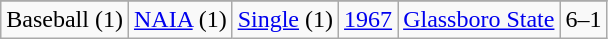<table class="wikitable" style="text-align:center">
<tr>
</tr>
<tr align="center">
<td rowspan="1">Baseball (1)</td>
<td rowspan="1"><a href='#'>NAIA</a> (1)</td>
<td rowspan="1"><a href='#'>Single</a> (1)</td>
<td><a href='#'>1967</a></td>
<td><a href='#'>Glassboro State</a></td>
<td>6–1</td>
</tr>
</table>
